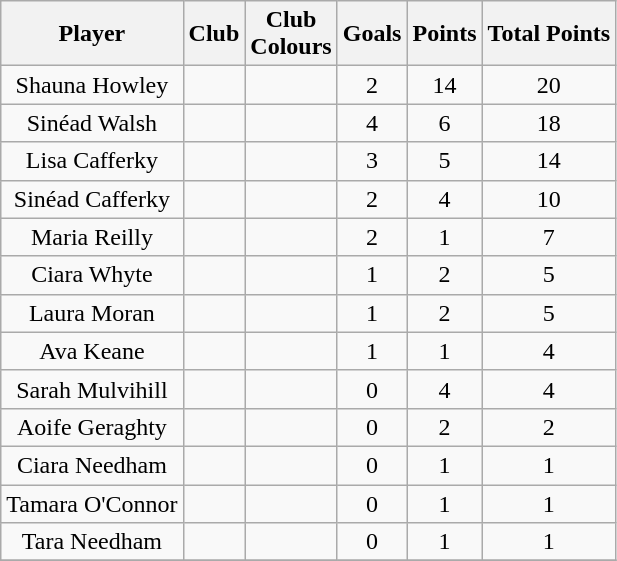<table class="wikitable mw-collapsible autocollapse sortable" style="font-size:16px; text-align:center">
<tr>
<th>Player</th>
<th>Club</th>
<th>Club<br>Colours</th>
<th>Goals</th>
<th>Points</th>
<th>Total Points</th>
</tr>
<tr>
<td>Shauna Howley</td>
<td></td>
<td></td>
<td>2</td>
<td>14</td>
<td>20</td>
</tr>
<tr>
<td>Sinéad Walsh</td>
<td></td>
<td></td>
<td>4</td>
<td>6</td>
<td>18</td>
</tr>
<tr>
<td>Lisa Cafferky</td>
<td></td>
<td></td>
<td>3</td>
<td>5</td>
<td>14</td>
</tr>
<tr>
<td>Sinéad Cafferky</td>
<td></td>
<td></td>
<td>2</td>
<td>4</td>
<td>10</td>
</tr>
<tr>
<td>Maria Reilly</td>
<td></td>
<td></td>
<td>2</td>
<td>1</td>
<td>7</td>
</tr>
<tr>
<td>Ciara Whyte</td>
<td></td>
<td></td>
<td>1</td>
<td>2</td>
<td>5</td>
</tr>
<tr>
<td>Laura Moran</td>
<td></td>
<td></td>
<td>1</td>
<td>2</td>
<td>5</td>
</tr>
<tr>
<td>Ava Keane</td>
<td></td>
<td></td>
<td>1</td>
<td>1</td>
<td>4</td>
</tr>
<tr>
<td>Sarah Mulvihill</td>
<td></td>
<td></td>
<td>0</td>
<td>4</td>
<td>4</td>
</tr>
<tr>
<td>Aoife Geraghty</td>
<td></td>
<td></td>
<td>0</td>
<td>2</td>
<td>2</td>
</tr>
<tr>
<td>Ciara Needham</td>
<td></td>
<td></td>
<td>0</td>
<td>1</td>
<td>1</td>
</tr>
<tr>
<td>Tamara O'Connor</td>
<td></td>
<td></td>
<td>0</td>
<td>1</td>
<td>1</td>
</tr>
<tr>
<td>Tara Needham</td>
<td></td>
<td></td>
<td>0</td>
<td>1</td>
<td>1</td>
</tr>
<tr>
</tr>
</table>
